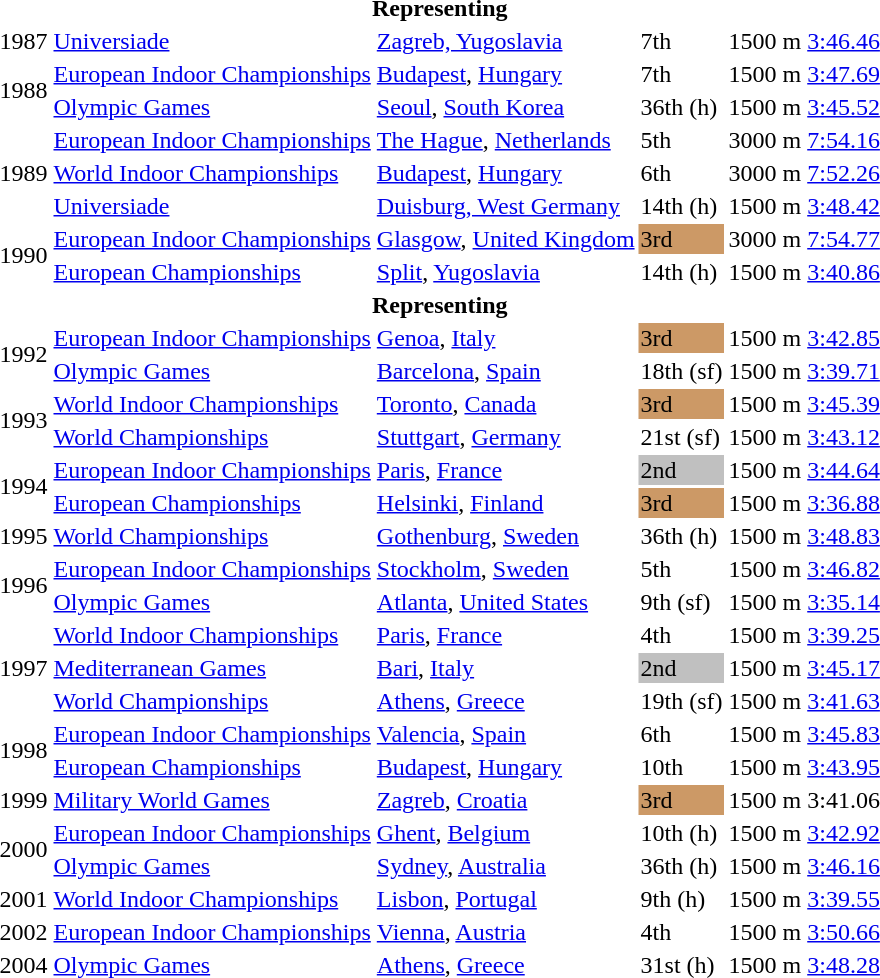<table>
<tr>
<th colspan="6">Representing </th>
</tr>
<tr>
<td>1987</td>
<td><a href='#'>Universiade</a></td>
<td><a href='#'>Zagreb, Yugoslavia</a></td>
<td>7th</td>
<td>1500 m</td>
<td><a href='#'>3:46.46</a></td>
</tr>
<tr>
<td rowspan=2>1988</td>
<td><a href='#'>European Indoor Championships</a></td>
<td><a href='#'>Budapest</a>, <a href='#'>Hungary</a></td>
<td>7th</td>
<td>1500 m</td>
<td><a href='#'>3:47.69</a></td>
</tr>
<tr>
<td><a href='#'>Olympic Games</a></td>
<td><a href='#'>Seoul</a>, <a href='#'>South Korea</a></td>
<td>36th (h)</td>
<td>1500 m</td>
<td><a href='#'>3:45.52</a></td>
</tr>
<tr>
<td rowspan=3>1989</td>
<td><a href='#'>European Indoor Championships</a></td>
<td><a href='#'>The Hague</a>, <a href='#'>Netherlands</a></td>
<td>5th</td>
<td>3000 m</td>
<td><a href='#'>7:54.16</a></td>
</tr>
<tr>
<td><a href='#'>World Indoor Championships</a></td>
<td><a href='#'>Budapest</a>, <a href='#'>Hungary</a></td>
<td>6th</td>
<td>3000 m</td>
<td><a href='#'>7:52.26</a></td>
</tr>
<tr>
<td><a href='#'>Universiade</a></td>
<td><a href='#'>Duisburg, West Germany</a></td>
<td>14th (h)</td>
<td>1500 m</td>
<td><a href='#'>3:48.42</a></td>
</tr>
<tr>
<td rowspan=2>1990</td>
<td><a href='#'>European Indoor Championships</a></td>
<td><a href='#'>Glasgow</a>, <a href='#'>United Kingdom</a></td>
<td bgcolor=cc9966>3rd</td>
<td>3000 m</td>
<td><a href='#'>7:54.77</a></td>
</tr>
<tr>
<td><a href='#'>European Championships</a></td>
<td><a href='#'>Split</a>, <a href='#'>Yugoslavia</a></td>
<td>14th (h)</td>
<td>1500 m</td>
<td><a href='#'>3:40.86</a></td>
</tr>
<tr>
<th colspan="6">Representing </th>
</tr>
<tr>
<td rowspan=2>1992</td>
<td><a href='#'>European Indoor Championships</a></td>
<td><a href='#'>Genoa</a>, <a href='#'>Italy</a></td>
<td bgcolor=cc9966>3rd</td>
<td>1500 m</td>
<td><a href='#'>3:42.85</a></td>
</tr>
<tr>
<td><a href='#'>Olympic Games</a></td>
<td><a href='#'>Barcelona</a>, <a href='#'>Spain</a></td>
<td>18th (sf)</td>
<td>1500 m</td>
<td><a href='#'>3:39.71</a></td>
</tr>
<tr>
<td rowspan=2>1993</td>
<td><a href='#'>World Indoor Championships</a></td>
<td><a href='#'>Toronto</a>, <a href='#'>Canada</a></td>
<td bgcolor=cc9966>3rd</td>
<td>1500 m</td>
<td><a href='#'>3:45.39</a></td>
</tr>
<tr>
<td><a href='#'>World Championships</a></td>
<td><a href='#'>Stuttgart</a>, <a href='#'>Germany</a></td>
<td>21st (sf)</td>
<td>1500 m</td>
<td><a href='#'>3:43.12</a></td>
</tr>
<tr>
<td rowspan=2>1994</td>
<td><a href='#'>European Indoor Championships</a></td>
<td><a href='#'>Paris</a>, <a href='#'>France</a></td>
<td bgcolor=silver>2nd</td>
<td>1500 m</td>
<td><a href='#'>3:44.64</a></td>
</tr>
<tr>
<td><a href='#'>European Championships</a></td>
<td><a href='#'>Helsinki</a>, <a href='#'>Finland</a></td>
<td bgcolor=cc9966>3rd</td>
<td>1500 m</td>
<td><a href='#'>3:36.88</a></td>
</tr>
<tr>
<td>1995</td>
<td><a href='#'>World Championships</a></td>
<td><a href='#'>Gothenburg</a>, <a href='#'>Sweden</a></td>
<td>36th (h)</td>
<td>1500 m</td>
<td><a href='#'>3:48.83</a></td>
</tr>
<tr>
<td rowspan=2>1996</td>
<td><a href='#'>European Indoor Championships</a></td>
<td><a href='#'>Stockholm</a>, <a href='#'>Sweden</a></td>
<td>5th</td>
<td>1500 m</td>
<td><a href='#'>3:46.82</a></td>
</tr>
<tr>
<td><a href='#'>Olympic Games</a></td>
<td><a href='#'>Atlanta</a>, <a href='#'>United States</a></td>
<td>9th (sf)</td>
<td>1500 m</td>
<td><a href='#'>3:35.14</a></td>
</tr>
<tr>
<td rowspan=3>1997</td>
<td><a href='#'>World Indoor Championships</a></td>
<td><a href='#'>Paris</a>, <a href='#'>France</a></td>
<td>4th</td>
<td>1500 m</td>
<td><a href='#'>3:39.25</a></td>
</tr>
<tr>
<td><a href='#'>Mediterranean Games</a></td>
<td><a href='#'>Bari</a>, <a href='#'>Italy</a></td>
<td bgcolor=silver>2nd</td>
<td>1500 m</td>
<td><a href='#'>3:45.17</a></td>
</tr>
<tr>
<td><a href='#'>World Championships</a></td>
<td><a href='#'>Athens</a>, <a href='#'>Greece</a></td>
<td>19th (sf)</td>
<td>1500 m</td>
<td><a href='#'>3:41.63</a></td>
</tr>
<tr>
<td rowspan=2>1998</td>
<td><a href='#'>European Indoor Championships</a></td>
<td><a href='#'>Valencia</a>, <a href='#'>Spain</a></td>
<td>6th</td>
<td>1500 m</td>
<td><a href='#'>3:45.83</a></td>
</tr>
<tr>
<td><a href='#'>European Championships</a></td>
<td><a href='#'>Budapest</a>, <a href='#'>Hungary</a></td>
<td>10th</td>
<td>1500 m</td>
<td><a href='#'>3:43.95</a></td>
</tr>
<tr>
<td>1999</td>
<td><a href='#'>Military World Games</a></td>
<td><a href='#'>Zagreb</a>, <a href='#'>Croatia</a></td>
<td bgcolor=cc9966>3rd</td>
<td>1500 m</td>
<td>3:41.06</td>
</tr>
<tr>
<td rowspan=2>2000</td>
<td><a href='#'>European Indoor Championships</a></td>
<td><a href='#'>Ghent</a>, <a href='#'>Belgium</a></td>
<td>10th (h)</td>
<td>1500 m</td>
<td><a href='#'>3:42.92</a></td>
</tr>
<tr>
<td><a href='#'>Olympic Games</a></td>
<td><a href='#'>Sydney</a>, <a href='#'>Australia</a></td>
<td>36th (h)</td>
<td>1500 m</td>
<td><a href='#'>3:46.16</a></td>
</tr>
<tr>
<td>2001</td>
<td><a href='#'>World Indoor Championships</a></td>
<td><a href='#'>Lisbon</a>, <a href='#'>Portugal</a></td>
<td>9th (h)</td>
<td>1500 m</td>
<td><a href='#'>3:39.55</a></td>
</tr>
<tr>
<td>2002</td>
<td><a href='#'>European Indoor Championships</a></td>
<td><a href='#'>Vienna</a>, <a href='#'>Austria</a></td>
<td>4th</td>
<td>1500 m</td>
<td><a href='#'>3:50.66</a></td>
</tr>
<tr>
<td>2004</td>
<td><a href='#'>Olympic Games</a></td>
<td><a href='#'>Athens</a>, <a href='#'>Greece</a></td>
<td>31st (h)</td>
<td>1500 m</td>
<td><a href='#'>3:48.28</a></td>
</tr>
</table>
